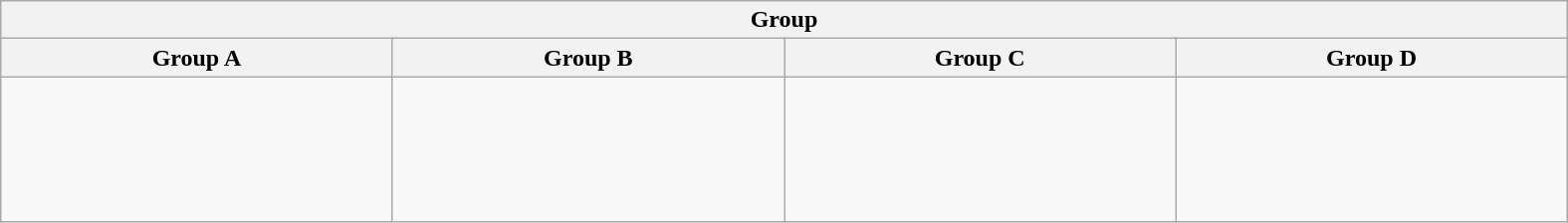<table class="wikitable" width=1050>
<tr>
<th colspan=4>Group</th>
</tr>
<tr>
<th width=25%>Group A</th>
<th width=25%>Group B</th>
<th width=25%>Group C</th>
<th width=25%>Group D</th>
</tr>
<tr>
<td><br> <br>
 <br>
 <br>
</td>
<td><br> <br>
 <br>
 <br>
</td>
<td><br> <br>
 <br>
 <br>
 <br></td>
<td><br> <br>
 <br>
 <br>
</td>
</tr>
</table>
